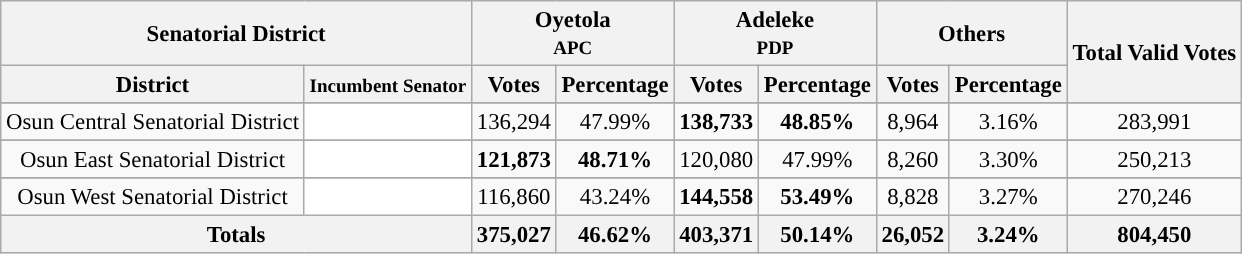<table class="wikitable sortable" style=" font-size: 95%">
<tr>
<th colspan="2">Senatorial District</th>
<th colspan="2">Oyetola<br><small>APC</small></th>
<th colspan="2">Adeleke<br><small>PDP</small></th>
<th colspan="2">Others</th>
<th rowspan="2">Total Valid Votes</th>
</tr>
<tr>
<th>District</th>
<th><small>Incumbent Senator</small></th>
<th>Votes</th>
<th>Percentage</th>
<th>Votes</th>
<th>Percentage</th>
<th>Votes</th>
<th>Percentage</th>
</tr>
<tr>
</tr>
<tr style="background-color:#">
<td align="center">Osun Central Senatorial District</td>
<td bgcolor=white align="center"><small></small></td>
<td align="center">136,294</td>
<td align="center">47.99%</td>
<td align="center"><strong>138,733</strong></td>
<td align="center"><strong>48.85%</strong></td>
<td align="center">8,964</td>
<td align="center">3.16%</td>
<td align="center">283,991</td>
</tr>
<tr>
</tr>
<tr style="background-color:#">
<td align="center">Osun East Senatorial District</td>
<td bgcolor=white align="center"><small></small></td>
<td align="center"><strong>121,873</strong></td>
<td align="center"><strong>48.71%</strong></td>
<td align="center">120,080</td>
<td align="center">47.99%</td>
<td align="center">8,260</td>
<td align="center">3.30%</td>
<td align="center">250,213</td>
</tr>
<tr>
</tr>
<tr style="background-color:#">
<td align="center">Osun West Senatorial District</td>
<td bgcolor=white align="center"><small></small></td>
<td align="center">116,860</td>
<td align="center">43.24%</td>
<td align="center"><strong>144,558</strong></td>
<td align="center"><strong>53.49%</strong></td>
<td align="center">8,828</td>
<td align="center">3.27%</td>
<td align="center">270,246</td>
</tr>
<tr>
<th colspan=2>Totals</th>
<th>375,027</th>
<th>46.62%</th>
<th>403,371</th>
<th>50.14%</th>
<th>26,052</th>
<th>3.24%</th>
<th>804,450</th>
</tr>
</table>
